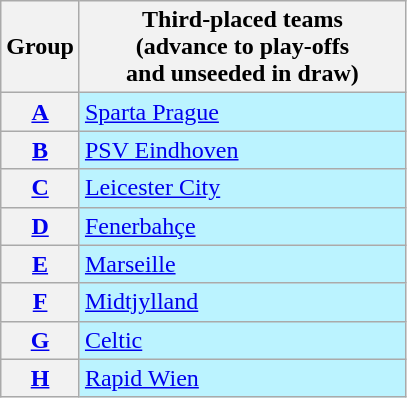<table class="wikitable">
<tr>
<th>Group</th>
<th width=210>Third-placed teams<br>(advance to  play-offs<br>and unseeded in draw)</th>
</tr>
<tr>
<th><a href='#'>A</a></th>
<td bgcolor=#BBF3FF> <a href='#'>Sparta Prague</a></td>
</tr>
<tr>
<th><a href='#'>B</a></th>
<td bgcolor=#BBF3FF> <a href='#'>PSV Eindhoven</a></td>
</tr>
<tr>
<th><a href='#'>C</a></th>
<td bgcolor=#BBF3FF> <a href='#'>Leicester City</a></td>
</tr>
<tr>
<th><a href='#'>D</a></th>
<td bgcolor=#BBF3FF> <a href='#'>Fenerbahçe</a></td>
</tr>
<tr>
<th><a href='#'>E</a></th>
<td bgcolor=#BBF3FF> <a href='#'>Marseille</a></td>
</tr>
<tr>
<th><a href='#'>F</a></th>
<td bgcolor=#BBF3FF> <a href='#'>Midtjylland</a></td>
</tr>
<tr>
<th><a href='#'>G</a></th>
<td bgcolor=#BBF3FF> <a href='#'>Celtic</a></td>
</tr>
<tr>
<th><a href='#'>H</a></th>
<td bgcolor=#BBF3FF> <a href='#'>Rapid Wien</a></td>
</tr>
</table>
